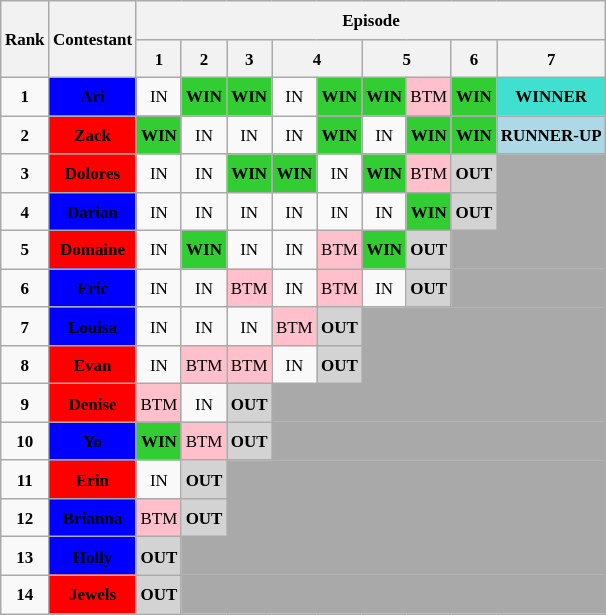<table class="wikitable" style="text-align: center; font-size: 8.5pt; line-height:20px;">
<tr>
<th rowspan="2">Rank</th>
<th rowspan="2">Contestant</th>
<th colspan="11">Episode</th>
</tr>
<tr>
<th>1</th>
<th>2</th>
<th>3</th>
<th colspan=2>4</th>
<th colspan=2>5</th>
<th>6</th>
<th>7</th>
</tr>
<tr>
<td><strong>1</strong></td>
<td style="background:blue"><span><strong>Ari</strong></span></td>
<td>IN</td>
<td style="background:limegreen;"><strong>WIN</strong></td>
<td style="background:limegreen;"><strong>WIN</strong></td>
<td>IN</td>
<td style="background:limegreen;"><strong>WIN</strong></td>
<td style="background:limegreen;"><strong>WIN</strong></td>
<td style="background:pink;">BTM</td>
<td style="background:limegreen;"><strong>WIN</strong></td>
<td style="background:turquoise"><strong>WINNER</strong></td>
</tr>
<tr>
<td><strong>2</strong></td>
<td style="background:red"><span><strong>Zack</strong></span></td>
<td style="background:limegreen;"><strong>WIN</strong></td>
<td>IN</td>
<td>IN</td>
<td>IN</td>
<td style="background:limegreen;"><strong>WIN</strong></td>
<td>IN</td>
<td style="background:limegreen;"><strong>WIN</strong></td>
<td style="background:limegreen;"><strong>WIN</strong></td>
<td style="background:lightblue"><strong>RUNNER-UP</strong></td>
</tr>
<tr>
<td><strong>3</strong></td>
<td style="background:red"><span><strong>Dolores</strong></span></td>
<td>IN</td>
<td>IN</td>
<td style="background:limegreen;"><strong>WIN</strong></td>
<td style="background:limegreen;"><strong>WIN</strong></td>
<td>IN</td>
<td style="background:limegreen;"><strong>WIN</strong></td>
<td style="background:pink;">BTM</td>
<td style="background:lightgray;"><strong>OUT</strong></td>
<td colspan="12" style="background:darkgrey;"></td>
</tr>
<tr>
<td><strong>4</strong></td>
<td style="background:blue"><span><strong>Darian</strong></span></td>
<td>IN</td>
<td>IN</td>
<td>IN</td>
<td>IN</td>
<td>IN</td>
<td>IN</td>
<td style="background:limegreen;"><strong>WIN</strong></td>
<td style="background:lightgray;"><strong>OUT</strong></td>
<td colspan="12" style="background:darkgrey;"></td>
</tr>
<tr>
<td><strong>5</strong></td>
<td style="background:red"><span><strong>Domaine</strong></span></td>
<td>IN</td>
<td style="background:limegreen;"><strong>WIN</strong></td>
<td>IN</td>
<td>IN</td>
<td style="background:pink;">BTM</td>
<td style="background:limegreen;"><strong>WIN</strong></td>
<td style="background:lightgray;"><strong>OUT</strong></td>
<td colspan="12" style="background:darkgrey;"></td>
</tr>
<tr>
<td><strong>6</strong></td>
<td style="background:blue"><span><strong>Eric</strong></span></td>
<td>IN</td>
<td>IN</td>
<td style="background:pink;">BTM</td>
<td>IN</td>
<td style="background:pink;">BTM</td>
<td>IN</td>
<td style="background:lightgray;"><strong>OUT</strong></td>
<td colspan="12" style="background:darkgrey;"></td>
</tr>
<tr>
<td><strong>7</strong></td>
<td style="background:blue"><span><strong>Louisa</strong></span></td>
<td>IN</td>
<td>IN</td>
<td>IN</td>
<td style="background:pink;">BTM</td>
<td style="background:lightgray;"><strong>OUT</strong></td>
<td colspan="12" style="background:darkgrey;"></td>
</tr>
<tr>
<td><strong>8</strong></td>
<td style="background:red"><span><strong>Evan</strong></span></td>
<td>IN</td>
<td style="background:pink;">BTM</td>
<td style="background:pink;">BTM</td>
<td>IN</td>
<td style="background:lightgray;"><strong>OUT</strong></td>
<td colspan="12" style="background:darkgrey;"></td>
</tr>
<tr>
<td><strong>9</strong></td>
<td style="background:red"><span><strong>Denise</strong></span></td>
<td style="background:pink;">BTM</td>
<td>IN</td>
<td style="background:lightgray;"><strong>OUT</strong></td>
<td colspan="12" style="background:darkgrey;"></td>
</tr>
<tr>
<td><strong>10</strong></td>
<td style="background:blue"><span><strong>Yo</strong></span></td>
<td style="background:limegreen;"><strong>WIN</strong></td>
<td style="background:pink;">BTM</td>
<td style="background:lightgray;"><strong>OUT</strong></td>
<td colspan="12" style="background:darkgrey;"></td>
</tr>
<tr>
<td><strong>11</strong></td>
<td style="background:red"><span><strong>Erin</strong></span></td>
<td>IN</td>
<td style="background:lightgray;"><strong>OUT</strong></td>
<td colspan="12" style="background:darkgrey;"></td>
</tr>
<tr>
<td><strong>12</strong></td>
<td style="background:blue"><span><strong>Brianna</strong></span></td>
<td style="background:pink;">BTM</td>
<td style="background:lightgray;"><strong>OUT</strong></td>
<td colspan="12" style="background:darkgrey;"></td>
</tr>
<tr>
<td><strong>13</strong></td>
<td style="background:blue"><span><strong>Holly</strong></span></td>
<td style="background:lightgray;"><strong>OUT</strong></td>
<td colspan="12" style="background:darkgrey;"></td>
</tr>
<tr>
<td><strong>14</strong></td>
<td style="background:red"><span><strong>Jewels</strong></span></td>
<td style="background:lightgray;"><strong>OUT</strong></td>
<td colspan="12" style="background:darkgrey;"></td>
</tr>
</table>
